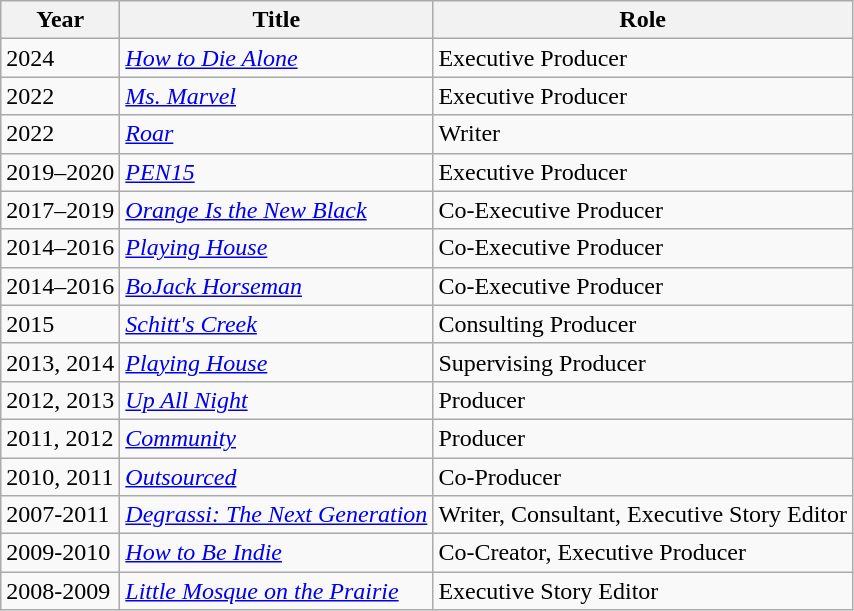<table class="wikitable">
<tr>
<th>Year</th>
<th>Title</th>
<th>Role</th>
</tr>
<tr>
<td>2024</td>
<td><em><a href='#'>How to Die Alone</a></em></td>
<td>Executive Producer</td>
</tr>
<tr>
<td>2022</td>
<td><em><a href='#'>Ms. Marvel</a></em></td>
<td>Executive Producer</td>
</tr>
<tr>
<td>2022</td>
<td><em><a href='#'>Roar</a></em></td>
<td>Writer</td>
</tr>
<tr>
<td>2019–2020</td>
<td><em><a href='#'>PEN15</a></em></td>
<td>Executive Producer</td>
</tr>
<tr>
<td>2017–2019</td>
<td><em><a href='#'>Orange Is the New Black</a></em></td>
<td>Co-Executive Producer</td>
</tr>
<tr>
<td>2014–2016</td>
<td><em><a href='#'>Playing House</a></em></td>
<td>Co-Executive Producer</td>
</tr>
<tr>
<td>2014–2016</td>
<td><em><a href='#'>BoJack Horseman</a></em></td>
<td>Co-Executive Producer</td>
</tr>
<tr>
<td>2015</td>
<td><em><a href='#'>Schitt's Creek</a></em></td>
<td>Consulting Producer</td>
</tr>
<tr>
<td>2013, 2014</td>
<td><em><a href='#'>Playing House</a></em></td>
<td>Supervising Producer</td>
</tr>
<tr>
<td>2012, 2013</td>
<td><em><a href='#'>Up All Night</a></em></td>
<td>Producer</td>
</tr>
<tr>
<td>2011, 2012</td>
<td><em><a href='#'>Community</a></em></td>
<td>Producer</td>
</tr>
<tr>
<td>2010, 2011</td>
<td><em><a href='#'>Outsourced</a></em></td>
<td>Co-Producer</td>
</tr>
<tr>
<td>2007-2011</td>
<td><em><a href='#'>Degrassi: The Next Generation</a></em></td>
<td>Writer, Consultant, Executive Story Editor</td>
</tr>
<tr>
<td>2009-2010</td>
<td><em><a href='#'>How to Be Indie</a></em></td>
<td>Co-Creator, Executive Producer</td>
</tr>
<tr>
<td>2008-2009</td>
<td><em><a href='#'>Little Mosque on the Prairie</a></em></td>
<td>Executive Story Editor</td>
</tr>
</table>
